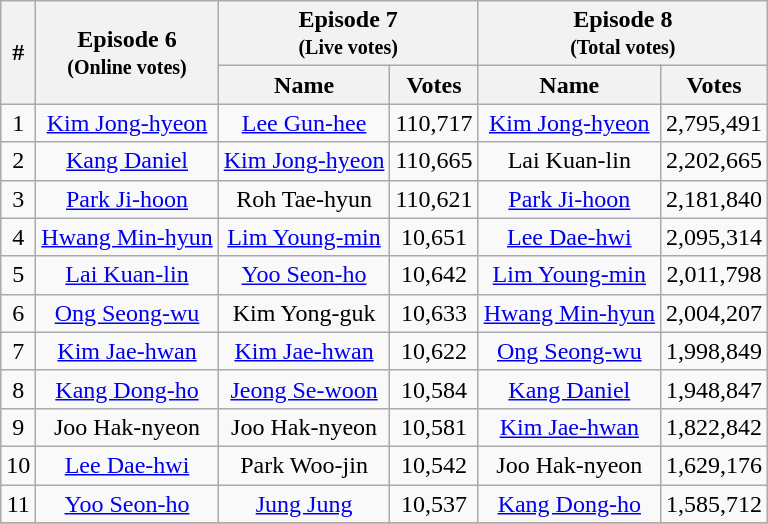<table class="wikitable sortable" style="text-align:center;">
<tr>
<th rowspan="2">#</th>
<th rowspan="2">Episode 6<br><small>(Online votes)</small></th>
<th colspan="2">Episode 7<br><small>(Live votes)</small></th>
<th colspan="2">Episode 8<br><small>(Total votes)</small></th>
</tr>
<tr>
<th>Name</th>
<th>Votes</th>
<th>Name</th>
<th>Votes</th>
</tr>
<tr>
<td>1</td>
<td><a href='#'>Kim Jong-hyeon</a></td>
<td><a href='#'>Lee Gun-hee</a></td>
<td>110,717</td>
<td><a href='#'>Kim Jong-hyeon</a></td>
<td>2,795,491</td>
</tr>
<tr>
<td>2</td>
<td><a href='#'>Kang Daniel</a></td>
<td><a href='#'>Kim Jong-hyeon</a></td>
<td>110,665</td>
<td>Lai Kuan-lin</td>
<td>2,202,665</td>
</tr>
<tr>
<td>3</td>
<td><a href='#'>Park Ji-hoon</a></td>
<td>Roh Tae-hyun</td>
<td>110,621</td>
<td><a href='#'>Park Ji-hoon</a></td>
<td>2,181,840</td>
</tr>
<tr>
<td>4</td>
<td><a href='#'>Hwang Min-hyun</a></td>
<td><a href='#'>Lim Young-min</a></td>
<td>10,651</td>
<td><a href='#'>Lee Dae-hwi</a></td>
<td>2,095,314</td>
</tr>
<tr>
<td>5</td>
<td><a href='#'>Lai Kuan-lin</a></td>
<td><a href='#'>Yoo Seon-ho</a></td>
<td>10,642</td>
<td><a href='#'>Lim Young-min</a></td>
<td>2,011,798</td>
</tr>
<tr>
<td>6</td>
<td><a href='#'>Ong Seong-wu</a></td>
<td>Kim Yong-guk</td>
<td>10,633</td>
<td><a href='#'>Hwang Min-hyun</a></td>
<td>2,004,207</td>
</tr>
<tr>
<td>7</td>
<td><a href='#'>Kim Jae-hwan</a></td>
<td><a href='#'>Kim Jae-hwan</a></td>
<td>10,622</td>
<td><a href='#'>Ong Seong-wu</a></td>
<td>1,998,849</td>
</tr>
<tr>
<td>8</td>
<td><a href='#'>Kang Dong-ho</a></td>
<td><a href='#'>Jeong Se-woon</a></td>
<td>10,584</td>
<td><a href='#'>Kang Daniel</a></td>
<td>1,948,847</td>
</tr>
<tr>
<td>9</td>
<td>Joo Hak-nyeon</td>
<td>Joo Hak-nyeon</td>
<td>10,581</td>
<td><a href='#'>Kim Jae-hwan</a></td>
<td>1,822,842</td>
</tr>
<tr>
<td>10</td>
<td><a href='#'>Lee Dae-hwi</a></td>
<td>Park Woo-jin</td>
<td>10,542</td>
<td>Joo Hak-nyeon</td>
<td>1,629,176</td>
</tr>
<tr>
<td>11</td>
<td><a href='#'>Yoo Seon-ho</a></td>
<td><a href='#'>Jung Jung</a></td>
<td>10,537</td>
<td><a href='#'>Kang Dong-ho</a></td>
<td>1,585,712</td>
</tr>
<tr>
</tr>
</table>
